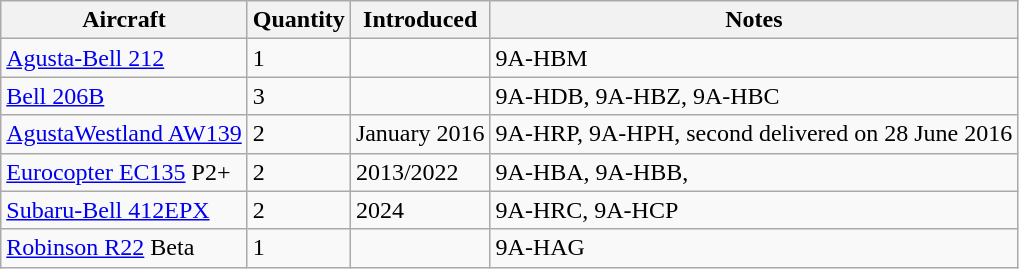<table class="wikitable">
<tr>
<th>Aircraft</th>
<th>Quantity</th>
<th>Introduced</th>
<th>Notes</th>
</tr>
<tr>
<td><a href='#'>Agusta-Bell 212</a></td>
<td>1</td>
<td></td>
<td>9A-HBM</td>
</tr>
<tr>
<td><a href='#'>Bell 206B</a></td>
<td>3</td>
<td></td>
<td>9A-HDB, 9A-HBZ, 9A-HBC</td>
</tr>
<tr>
<td><a href='#'>AgustaWestland AW139</a></td>
<td>2</td>
<td>January 2016</td>
<td>9A-HRP, 9A-HPH, second delivered on 28 June 2016</td>
</tr>
<tr>
<td><a href='#'>Eurocopter EC135</a> P2+</td>
<td>2</td>
<td>2013/2022</td>
<td>9A-HBA, 9A-HBB,</td>
</tr>
<tr>
<td><a href='#'>Subaru-Bell 412EPX</a></td>
<td>2</td>
<td>2024</td>
<td>9A-HRC, 9A-HCP</td>
</tr>
<tr>
<td><a href='#'>Robinson R22</a> Beta</td>
<td>1</td>
<td></td>
<td>9A-HAG</td>
</tr>
</table>
